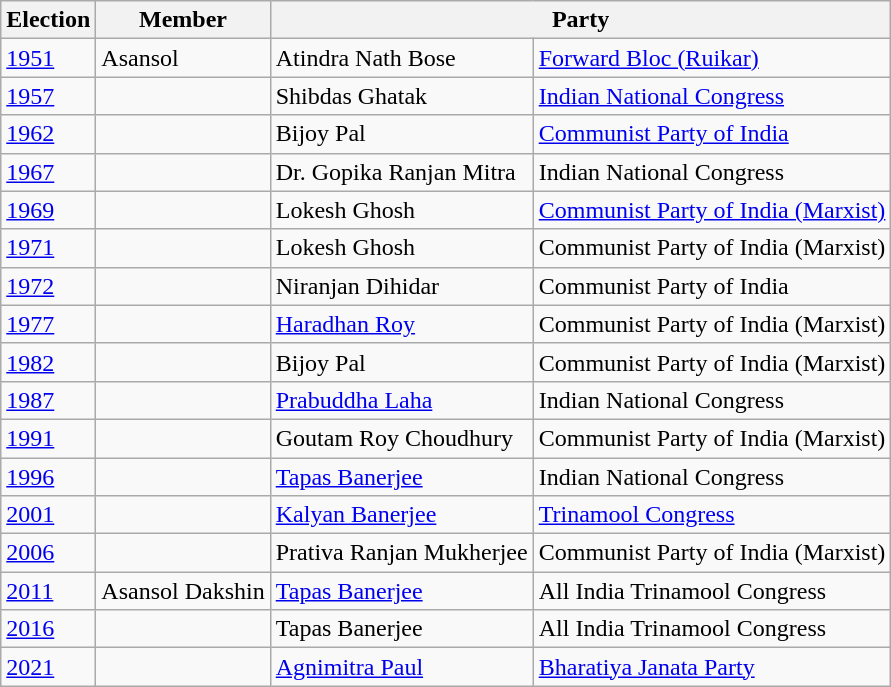<table class="wikitable sortable">
<tr>
<th>Election</th>
<th>Member</th>
<th colspan=2>Party</th>
</tr>
<tr>
<td><a href='#'>1951</a></td>
<td>Asansol</td>
<td>Atindra Nath Bose</td>
<td><a href='#'>Forward Bloc (Ruikar)</a></td>
</tr>
<tr>
<td><a href='#'>1957</a></td>
<td></td>
<td>Shibdas Ghatak</td>
<td><a href='#'>Indian National Congress</a></td>
</tr>
<tr>
<td><a href='#'>1962</a></td>
<td></td>
<td>Bijoy Pal</td>
<td><a href='#'>Communist Party of India</a></td>
</tr>
<tr>
<td><a href='#'>1967</a></td>
<td></td>
<td>Dr. Gopika Ranjan Mitra</td>
<td>Indian National Congress </td>
</tr>
<tr>
<td><a href='#'>1969</a></td>
<td></td>
<td>Lokesh Ghosh</td>
<td><a href='#'>Communist Party of India (Marxist)</a></td>
</tr>
<tr>
<td><a href='#'>1971</a></td>
<td></td>
<td>Lokesh Ghosh</td>
<td>Communist Party of India (Marxist) </td>
</tr>
<tr>
<td><a href='#'>1972</a></td>
<td></td>
<td>Niranjan Dihidar</td>
<td>Communist Party of India </td>
</tr>
<tr>
<td><a href='#'>1977</a></td>
<td></td>
<td><a href='#'>Haradhan Roy</a></td>
<td>Communist Party of India (Marxist)</td>
</tr>
<tr>
<td><a href='#'>1982</a></td>
<td></td>
<td>Bijoy Pal</td>
<td>Communist Party of India (Marxist)</td>
</tr>
<tr>
<td><a href='#'>1987</a></td>
<td></td>
<td><a href='#'>Prabuddha Laha</a></td>
<td>Indian National Congress </td>
</tr>
<tr>
<td><a href='#'>1991</a></td>
<td></td>
<td>Goutam Roy Choudhury</td>
<td>Communist Party of India (Marxist) </td>
</tr>
<tr>
<td><a href='#'>1996</a></td>
<td></td>
<td><a href='#'>Tapas Banerjee</a></td>
<td>Indian National Congress </td>
</tr>
<tr>
<td><a href='#'>2001</a></td>
<td></td>
<td><a href='#'>Kalyan Banerjee</a></td>
<td><a href='#'>Trinamool Congress</a></td>
</tr>
<tr>
<td><a href='#'>2006</a></td>
<td></td>
<td>Prativa Ranjan Mukherjee</td>
<td>Communist Party of India (Marxist) </td>
</tr>
<tr>
<td><a href='#'>2011</a></td>
<td>Asansol Dakshin</td>
<td><a href='#'>Tapas Banerjee</a></td>
<td>All India Trinamool Congress</td>
</tr>
<tr>
<td><a href='#'>2016</a></td>
<td></td>
<td>Tapas Banerjee</td>
<td>All India Trinamool Congress</td>
</tr>
<tr>
<td><a href='#'>2021</a></td>
<td></td>
<td><a href='#'>Agnimitra Paul</a></td>
<td><a href='#'>Bharatiya Janata Party</a></td>
</tr>
</table>
